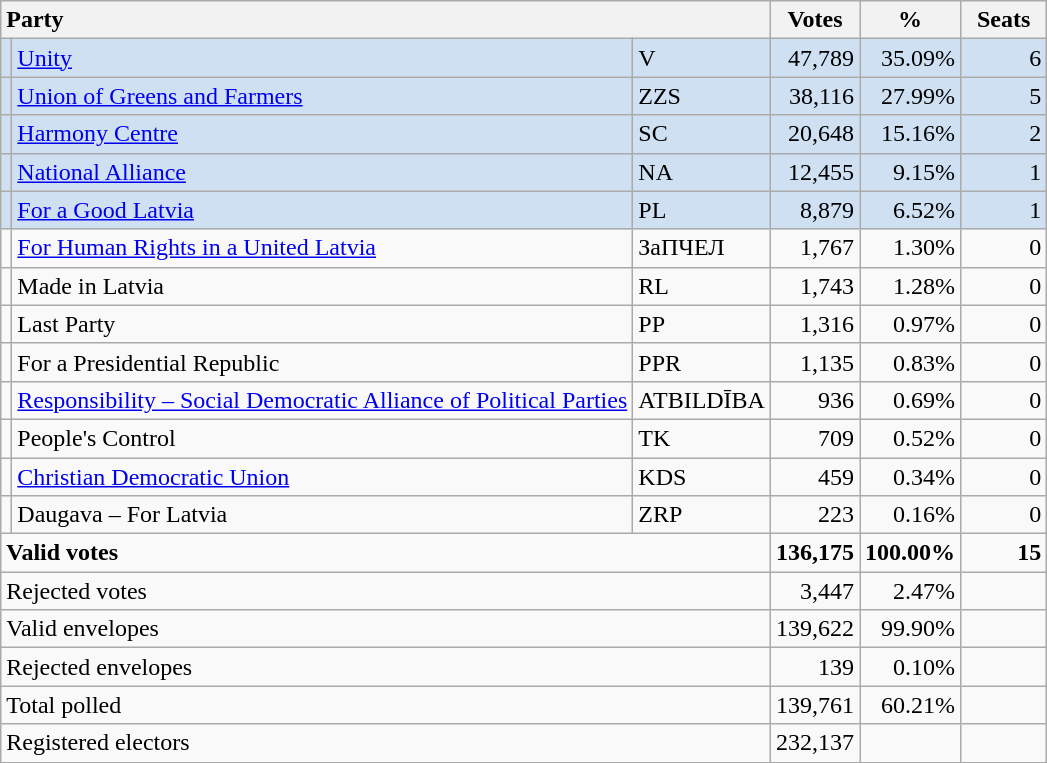<table class="wikitable" border="1" style="text-align:right;">
<tr>
<th style="text-align:left;" colspan=3>Party</th>
<th align=center width="50">Votes</th>
<th align=center width="50">%</th>
<th align=center width="50">Seats</th>
</tr>
<tr style="background:#CEE0F2;">
<td></td>
<td align=left><a href='#'>Unity</a></td>
<td align=left>V</td>
<td>47,789</td>
<td>35.09%</td>
<td>6</td>
</tr>
<tr style="background:#CEE0F2;">
<td></td>
<td align=left><a href='#'>Union of Greens and Farmers</a></td>
<td align=left>ZZS</td>
<td>38,116</td>
<td>27.99%</td>
<td>5</td>
</tr>
<tr style="background:#CEE0F2;">
<td></td>
<td align=left><a href='#'>Harmony Centre</a></td>
<td align=left>SC</td>
<td>20,648</td>
<td>15.16%</td>
<td>2</td>
</tr>
<tr style="background:#CEE0F2;">
<td></td>
<td align=left><a href='#'>National Alliance</a></td>
<td align=left>NA</td>
<td>12,455</td>
<td>9.15%</td>
<td>1</td>
</tr>
<tr style="background:#CEE0F2;">
<td></td>
<td align=left><a href='#'>For a Good Latvia</a></td>
<td align=left>PL</td>
<td>8,879</td>
<td>6.52%</td>
<td>1</td>
</tr>
<tr>
<td></td>
<td align=left><a href='#'>For Human Rights in a United Latvia</a></td>
<td align=left>ЗаПЧЕЛ</td>
<td>1,767</td>
<td>1.30%</td>
<td>0</td>
</tr>
<tr>
<td></td>
<td align=left>Made in Latvia</td>
<td align=left>RL</td>
<td>1,743</td>
<td>1.28%</td>
<td>0</td>
</tr>
<tr>
<td></td>
<td align=left>Last Party</td>
<td align=left>PP</td>
<td>1,316</td>
<td>0.97%</td>
<td>0</td>
</tr>
<tr>
<td></td>
<td align=left>For a Presidential Republic</td>
<td align=left>PPR</td>
<td>1,135</td>
<td>0.83%</td>
<td>0</td>
</tr>
<tr>
<td></td>
<td align=left><a href='#'>Responsibility – Social Democratic Alliance of Political Parties</a></td>
<td align=left>ATBILDĪBA</td>
<td>936</td>
<td>0.69%</td>
<td>0</td>
</tr>
<tr>
<td></td>
<td align=left>People's Control</td>
<td align=left>TK</td>
<td>709</td>
<td>0.52%</td>
<td>0</td>
</tr>
<tr>
<td></td>
<td align=left><a href='#'>Christian Democratic Union</a></td>
<td align=left>KDS</td>
<td>459</td>
<td>0.34%</td>
<td>0</td>
</tr>
<tr>
<td></td>
<td align=left>Daugava – For Latvia</td>
<td align=left>ZRP</td>
<td>223</td>
<td>0.16%</td>
<td>0</td>
</tr>
<tr style="font-weight:bold">
<td align=left colspan=3>Valid votes</td>
<td>136,175</td>
<td>100.00%</td>
<td>15</td>
</tr>
<tr>
<td align=left colspan=3>Rejected votes</td>
<td>3,447</td>
<td>2.47%</td>
<td></td>
</tr>
<tr>
<td align=left colspan=3>Valid envelopes</td>
<td>139,622</td>
<td>99.90%</td>
<td></td>
</tr>
<tr>
<td align=left colspan=3>Rejected envelopes</td>
<td>139</td>
<td>0.10%</td>
<td></td>
</tr>
<tr>
<td align=left colspan=3>Total polled</td>
<td>139,761</td>
<td>60.21%</td>
<td></td>
</tr>
<tr>
<td align=left colspan=3>Registered electors</td>
<td>232,137</td>
<td></td>
<td></td>
</tr>
</table>
